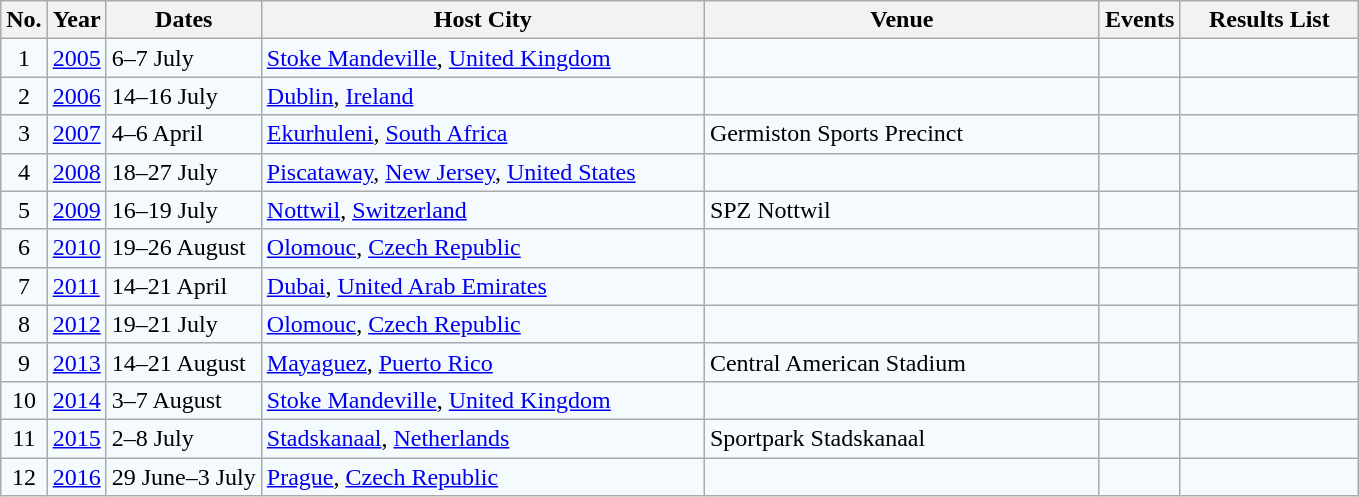<table class="wikitable zebra" style="background:#F5FAFF">
<tr class="hintergrundfarbe5">
<th scope="col" style="width:1em">No.</th>
<th scope="col" style="width:1.5em">Year</th>
<th scope="col" style="width:6em">Dates</th>
<th scope="col" style="width:18em">Host City</th>
<th scope="col" style="width:16em">Venue</th>
<th scope="col">Events</th>
<th scope="col" style="width:7em">Results List</th>
</tr>
<tr>
<td align="center">1</td>
<td><a href='#'>2005</a></td>
<td>6–7 July</td>
<td> <a href='#'>Stoke Mandeville</a>, <a href='#'>United Kingdom</a></td>
<td></td>
<td align="center"></td>
<td></td>
</tr>
<tr>
<td align="center">2</td>
<td><a href='#'>2006</a></td>
<td>14–16 July</td>
<td> <a href='#'>Dublin</a>, <a href='#'>Ireland</a></td>
<td></td>
<td align="center"></td>
<td></td>
</tr>
<tr>
<td align="center">3</td>
<td><a href='#'>2007</a></td>
<td>4–6 April</td>
<td> <a href='#'>Ekurhuleni</a>, <a href='#'>South Africa</a></td>
<td>Germiston Sports Precinct</td>
<td align="center"></td>
<td> </td>
</tr>
<tr>
<td align="center">4</td>
<td><a href='#'>2008</a></td>
<td>18–27 July</td>
<td> <a href='#'>Piscataway</a>, <a href='#'>New Jersey</a>, <a href='#'>United States</a></td>
<td></td>
<td align="center"></td>
<td> </td>
</tr>
<tr>
<td align="center">5</td>
<td><a href='#'>2009</a></td>
<td>16–19 July</td>
<td> <a href='#'>Nottwil</a>, <a href='#'>Switzerland</a></td>
<td>SPZ Nottwil</td>
<td align="center"></td>
<td></td>
</tr>
<tr>
<td align="center">6</td>
<td><a href='#'>2010</a></td>
<td>19–26 August</td>
<td> <a href='#'>Olomouc</a>, <a href='#'>Czech Republic</a></td>
<td></td>
<td align="center"></td>
<td> </td>
</tr>
<tr>
<td align="center">7</td>
<td><a href='#'>2011</a></td>
<td>14–21 April</td>
<td> <a href='#'>Dubai</a>, <a href='#'>United Arab Emirates</a></td>
<td></td>
<td align="center"></td>
<td></td>
</tr>
<tr>
<td align="center">8</td>
<td><a href='#'>2012</a></td>
<td>19–21 July</td>
<td> <a href='#'>Olomouc</a>, <a href='#'>Czech Republic</a></td>
<td></td>
<td align="center"></td>
<td></td>
</tr>
<tr>
<td align="center">9</td>
<td><a href='#'>2013</a></td>
<td>14–21 August</td>
<td> <a href='#'>Mayaguez</a>, <a href='#'>Puerto Rico</a></td>
<td>Central American Stadium</td>
<td align="center"></td>
<td></td>
</tr>
<tr>
<td align="center">10</td>
<td><a href='#'>2014</a></td>
<td>3–7 August</td>
<td> <a href='#'>Stoke Mandeville</a>, <a href='#'>United Kingdom</a></td>
<td></td>
<td align="center"></td>
<td></td>
</tr>
<tr>
<td align="center">11</td>
<td><a href='#'>2015</a></td>
<td>2–8 July</td>
<td> <a href='#'>Stadskanaal</a>, <a href='#'>Netherlands</a></td>
<td>Sportpark Stadskanaal</td>
<td align="center"></td>
<td></td>
</tr>
<tr>
<td align="center">12</td>
<td><a href='#'>2016</a></td>
<td>29 June–3 July</td>
<td> <a href='#'>Prague</a>, <a href='#'>Czech Republic</a></td>
<td></td>
<td align="center"></td>
<td></td>
</tr>
</table>
